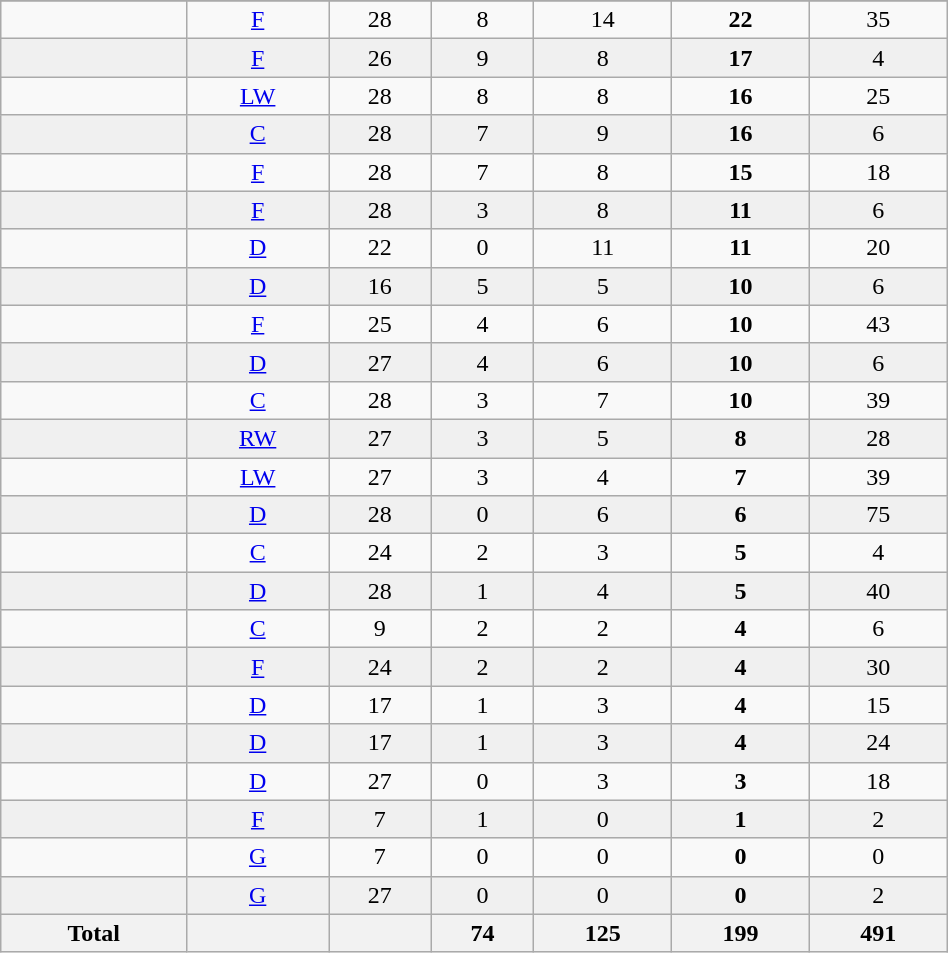<table class="wikitable sortable" width ="50%">
<tr align="center">
</tr>
<tr align="center" bgcolor="">
<td></td>
<td><a href='#'>F</a></td>
<td>28</td>
<td>8</td>
<td>14</td>
<td><strong>22</strong></td>
<td>35</td>
</tr>
<tr align="center" bgcolor="f0f0f0">
<td></td>
<td><a href='#'>F</a></td>
<td>26</td>
<td>9</td>
<td>8</td>
<td><strong>17</strong></td>
<td>4</td>
</tr>
<tr align="center" bgcolor="">
<td></td>
<td><a href='#'>LW</a></td>
<td>28</td>
<td>8</td>
<td>8</td>
<td><strong>16</strong></td>
<td>25</td>
</tr>
<tr align="center" bgcolor="f0f0f0">
<td></td>
<td><a href='#'>C</a></td>
<td>28</td>
<td>7</td>
<td>9</td>
<td><strong>16</strong></td>
<td>6</td>
</tr>
<tr align="center" bgcolor="">
<td></td>
<td><a href='#'>F</a></td>
<td>28</td>
<td>7</td>
<td>8</td>
<td><strong>15</strong></td>
<td>18</td>
</tr>
<tr align="center" bgcolor="f0f0f0">
<td></td>
<td><a href='#'>F</a></td>
<td>28</td>
<td>3</td>
<td>8</td>
<td><strong>11</strong></td>
<td>6</td>
</tr>
<tr align="center" bgcolor="">
<td></td>
<td><a href='#'>D</a></td>
<td>22</td>
<td>0</td>
<td>11</td>
<td><strong>11</strong></td>
<td>20</td>
</tr>
<tr align="center" bgcolor="f0f0f0">
<td></td>
<td><a href='#'>D</a></td>
<td>16</td>
<td>5</td>
<td>5</td>
<td><strong>10</strong></td>
<td>6</td>
</tr>
<tr align="center" bgcolor="">
<td></td>
<td><a href='#'>F</a></td>
<td>25</td>
<td>4</td>
<td>6</td>
<td><strong>10</strong></td>
<td>43</td>
</tr>
<tr align="center" bgcolor="f0f0f0">
<td></td>
<td><a href='#'>D</a></td>
<td>27</td>
<td>4</td>
<td>6</td>
<td><strong>10</strong></td>
<td>6</td>
</tr>
<tr align="center" bgcolor="">
<td></td>
<td><a href='#'>C</a></td>
<td>28</td>
<td>3</td>
<td>7</td>
<td><strong>10</strong></td>
<td>39</td>
</tr>
<tr align="center" bgcolor="f0f0f0">
<td></td>
<td><a href='#'>RW</a></td>
<td>27</td>
<td>3</td>
<td>5</td>
<td><strong>8</strong></td>
<td>28</td>
</tr>
<tr align="center" bgcolor="">
<td></td>
<td><a href='#'>LW</a></td>
<td>27</td>
<td>3</td>
<td>4</td>
<td><strong>7</strong></td>
<td>39</td>
</tr>
<tr align="center" bgcolor="f0f0f0">
<td></td>
<td><a href='#'>D</a></td>
<td>28</td>
<td>0</td>
<td>6</td>
<td><strong>6</strong></td>
<td>75</td>
</tr>
<tr align="center" bgcolor="">
<td></td>
<td><a href='#'>C</a></td>
<td>24</td>
<td>2</td>
<td>3</td>
<td><strong>5</strong></td>
<td>4</td>
</tr>
<tr align="center" bgcolor="f0f0f0">
<td></td>
<td><a href='#'>D</a></td>
<td>28</td>
<td>1</td>
<td>4</td>
<td><strong>5</strong></td>
<td>40</td>
</tr>
<tr align="center" bgcolor="">
<td></td>
<td><a href='#'>C</a></td>
<td>9</td>
<td>2</td>
<td>2</td>
<td><strong>4</strong></td>
<td>6</td>
</tr>
<tr align="center" bgcolor="f0f0f0">
<td></td>
<td><a href='#'>F</a></td>
<td>24</td>
<td>2</td>
<td>2</td>
<td><strong>4</strong></td>
<td>30</td>
</tr>
<tr align="center" bgcolor="">
<td></td>
<td><a href='#'>D</a></td>
<td>17</td>
<td>1</td>
<td>3</td>
<td><strong>4</strong></td>
<td>15</td>
</tr>
<tr align="center" bgcolor="f0f0f0">
<td></td>
<td><a href='#'>D</a></td>
<td>17</td>
<td>1</td>
<td>3</td>
<td><strong>4</strong></td>
<td>24</td>
</tr>
<tr align="center" bgcolor="">
<td></td>
<td><a href='#'>D</a></td>
<td>27</td>
<td>0</td>
<td>3</td>
<td><strong>3</strong></td>
<td>18</td>
</tr>
<tr align="center" bgcolor="f0f0f0">
<td></td>
<td><a href='#'>F</a></td>
<td>7</td>
<td>1</td>
<td>0</td>
<td><strong>1</strong></td>
<td>2</td>
</tr>
<tr align="center" bgcolor="">
<td></td>
<td><a href='#'>G</a></td>
<td>7</td>
<td>0</td>
<td>0</td>
<td><strong>0</strong></td>
<td>0</td>
</tr>
<tr align="center" bgcolor="f0f0f0">
<td></td>
<td><a href='#'>G</a></td>
<td>27</td>
<td>0</td>
<td>0</td>
<td><strong>0</strong></td>
<td>2</td>
</tr>
<tr>
<th>Total</th>
<th></th>
<th></th>
<th>74</th>
<th>125</th>
<th>199</th>
<th>491</th>
</tr>
</table>
